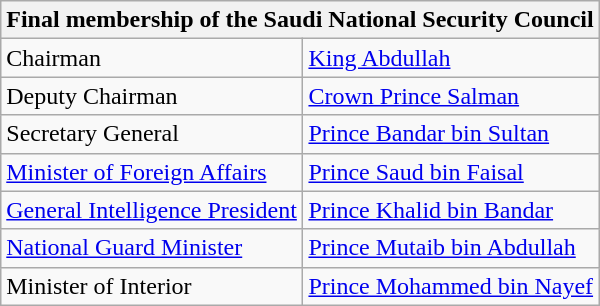<table class="wikitable">
<tr>
<th colspan="2">Final membership of the Saudi National Security Council</th>
</tr>
<tr>
<td>Chairman</td>
<td><a href='#'>King Abdullah</a></td>
</tr>
<tr>
<td>Deputy Chairman<br></td>
<td><a href='#'>Crown Prince Salman</a></td>
</tr>
<tr>
<td>Secretary General</td>
<td><a href='#'>Prince Bandar bin Sultan</a></td>
</tr>
<tr>
<td><a href='#'>Minister of Foreign Affairs</a></td>
<td><a href='#'>Prince Saud bin Faisal</a></td>
</tr>
<tr>
<td><a href='#'>General Intelligence President</a></td>
<td><a href='#'>Prince Khalid bin Bandar</a></td>
</tr>
<tr>
<td><a href='#'>National Guard Minister</a></td>
<td><a href='#'>Prince Mutaib bin Abdullah</a></td>
</tr>
<tr>
<td>Minister of Interior</td>
<td><a href='#'>Prince Mohammed bin Nayef</a></td>
</tr>
</table>
